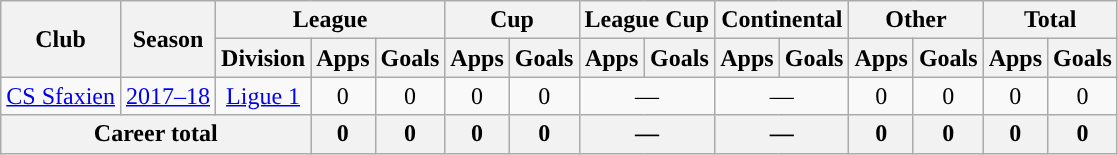<table class="wikitable" style="text-align:center">
<tr>
<th rowspan="2">Club</th>
<th rowspan="2">Season</th>
<th colspan="3">League</th>
<th colspan="2">Cup</th>
<th colspan="2">League Cup</th>
<th colspan="2">Continental</th>
<th colspan="2">Other</th>
<th colspan="2">Total</th>
</tr>
<tr>
<th>Division</th>
<th>Apps</th>
<th>Goals</th>
<th>Apps</th>
<th>Goals</th>
<th>Apps</th>
<th>Goals</th>
<th>Apps</th>
<th>Goals</th>
<th>Apps</th>
<th>Goals</th>
<th>Apps</th>
<th>Goals</th>
</tr>
<tr>
<td rowspan="1"><a href='#'>CS Sfaxien</a></td>
<td><a href='#'>2017–18</a></td>
<td rowspan="1"><a href='#'>Ligue 1</a></td>
<td>0</td>
<td>0</td>
<td>0</td>
<td>0</td>
<td colspan="2">—</td>
<td colspan="2">—</td>
<td>0</td>
<td>0</td>
<td>0</td>
<td>0</td>
</tr>
<tr>
<th colspan="3">Career total</th>
<th>0</th>
<th>0</th>
<th>0</th>
<th>0</th>
<th colspan="2">—</th>
<th colspan="2">—</th>
<th>0</th>
<th>0</th>
<th>0</th>
<th>0</th>
</tr>
</table>
